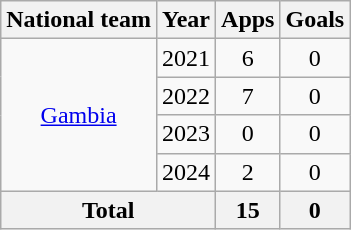<table class="wikitable" style="text-align:center">
<tr>
<th>National team</th>
<th>Year</th>
<th>Apps</th>
<th>Goals</th>
</tr>
<tr>
<td rowspan="4"><a href='#'>Gambia</a></td>
<td>2021</td>
<td>6</td>
<td>0</td>
</tr>
<tr>
<td>2022</td>
<td>7</td>
<td>0</td>
</tr>
<tr>
<td>2023</td>
<td>0</td>
<td>0</td>
</tr>
<tr>
<td>2024</td>
<td>2</td>
<td>0</td>
</tr>
<tr>
<th colspan="2">Total</th>
<th>15</th>
<th>0</th>
</tr>
</table>
